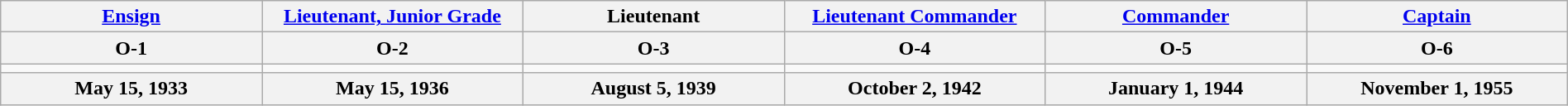<table class="wikitable" style="margin:auto; width:100%;">
<tr>
<th><a href='#'>Ensign</a></th>
<th><a href='#'>Lieutenant, Junior Grade</a></th>
<th>Lieutenant</th>
<th><a href='#'>Lieutenant Commander</a></th>
<th><a href='#'>Commander</a></th>
<th><a href='#'>Captain</a></th>
</tr>
<tr>
<th>O-1</th>
<th>O-2</th>
<th>O-3</th>
<th>O-4</th>
<th>O-5</th>
<th>O-6</th>
</tr>
<tr>
<td style="text-align:center; width:16%;"></td>
<td style="text-align:center; width:16%;"></td>
<td style="text-align:center; width:16%;"></td>
<td style="text-align:center; width:16%;"></td>
<td style="text-align:center; width:16%;"></td>
<td style="text-align:center; width:16%;"></td>
</tr>
<tr>
<th>May 15, 1933</th>
<th>May 15, 1936</th>
<th>August 5, 1939</th>
<th>October 2, 1942</th>
<th>January 1, 1944</th>
<th>November 1, 1955</th>
</tr>
</table>
